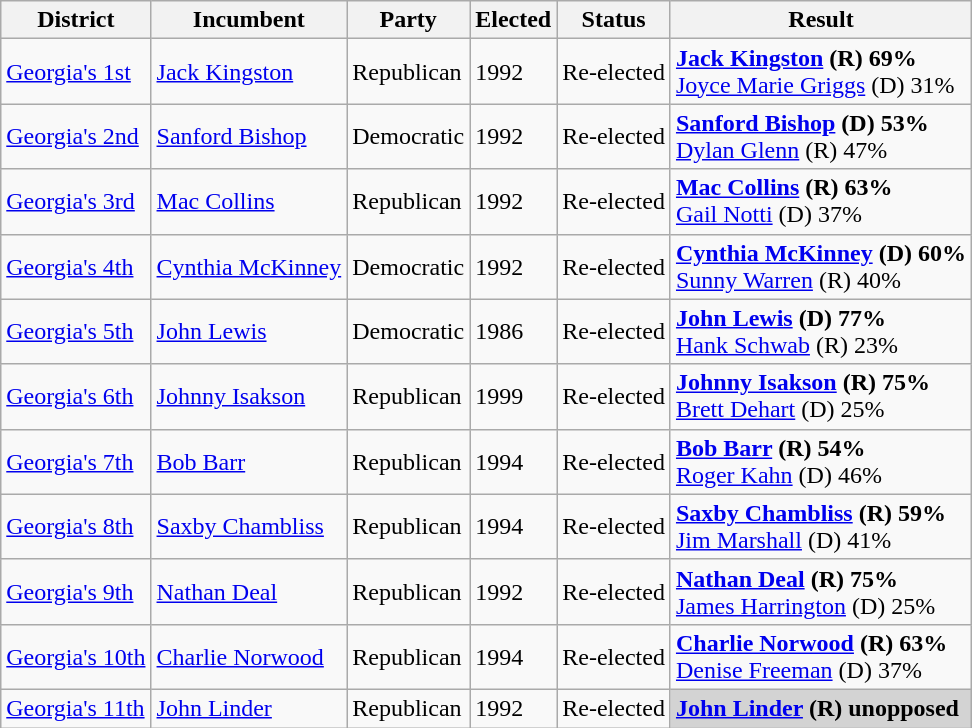<table class=wikitable>
<tr>
<th>District</th>
<th>Incumbent</th>
<th>Party</th>
<th>Elected</th>
<th>Status</th>
<th>Result</th>
</tr>
<tr>
<td><a href='#'>Georgia's 1st</a></td>
<td><a href='#'>Jack Kingston</a></td>
<td>Republican</td>
<td>1992</td>
<td>Re-elected</td>
<td><strong><a href='#'>Jack Kingston</a> (R) 69%</strong><br><a href='#'>Joyce Marie Griggs</a> (D) 31%</td>
</tr>
<tr>
<td><a href='#'>Georgia's 2nd</a></td>
<td><a href='#'>Sanford Bishop</a></td>
<td>Democratic</td>
<td>1992</td>
<td>Re-elected</td>
<td><strong><a href='#'>Sanford Bishop</a> (D) 53%</strong><br><a href='#'>Dylan Glenn</a> (R) 47%</td>
</tr>
<tr>
<td><a href='#'>Georgia's 3rd</a></td>
<td><a href='#'>Mac Collins</a></td>
<td>Republican</td>
<td>1992</td>
<td>Re-elected</td>
<td><strong><a href='#'>Mac Collins</a> (R) 63%</strong><br><a href='#'>Gail Notti</a> (D) 37%</td>
</tr>
<tr>
<td><a href='#'>Georgia's 4th</a></td>
<td><a href='#'>Cynthia McKinney</a></td>
<td>Democratic</td>
<td>1992</td>
<td>Re-elected</td>
<td><strong><a href='#'>Cynthia McKinney</a> (D) 60%</strong><br><a href='#'>Sunny Warren</a> (R) 40%</td>
</tr>
<tr>
<td><a href='#'>Georgia's 5th</a></td>
<td><a href='#'>John Lewis</a></td>
<td>Democratic</td>
<td>1986</td>
<td>Re-elected</td>
<td><strong><a href='#'>John Lewis</a> (D) 77%</strong><br><a href='#'>Hank Schwab</a> (R) 23%</td>
</tr>
<tr>
<td><a href='#'>Georgia's 6th</a></td>
<td><a href='#'>Johnny Isakson</a></td>
<td>Republican</td>
<td>1999</td>
<td>Re-elected</td>
<td><strong><a href='#'>Johnny Isakson</a> (R) 75%</strong><br><a href='#'>Brett Dehart</a> (D) 25%</td>
</tr>
<tr>
<td><a href='#'>Georgia's 7th</a></td>
<td><a href='#'>Bob Barr</a></td>
<td>Republican</td>
<td>1994</td>
<td>Re-elected</td>
<td><strong><a href='#'>Bob Barr</a> (R) 54%</strong><br><a href='#'>Roger Kahn</a> (D) 46%</td>
</tr>
<tr>
<td><a href='#'>Georgia's 8th</a></td>
<td><a href='#'>Saxby Chambliss</a></td>
<td>Republican</td>
<td>1994</td>
<td>Re-elected</td>
<td><strong><a href='#'>Saxby Chambliss</a> (R) 59%</strong><br><a href='#'>Jim Marshall</a> (D) 41%</td>
</tr>
<tr>
<td><a href='#'>Georgia's 9th</a></td>
<td><a href='#'>Nathan Deal</a></td>
<td>Republican</td>
<td>1992</td>
<td>Re-elected</td>
<td><strong><a href='#'>Nathan Deal</a> (R) 75%</strong><br><a href='#'>James Harrington</a> (D) 25%</td>
</tr>
<tr>
<td><a href='#'>Georgia's 10th</a></td>
<td><a href='#'>Charlie Norwood</a></td>
<td>Republican</td>
<td>1994</td>
<td>Re-elected</td>
<td><strong><a href='#'>Charlie Norwood</a> (R) 63%</strong><br><a href='#'>Denise Freeman</a> (D) 37%</td>
</tr>
<tr>
<td><a href='#'>Georgia's 11th</a></td>
<td><a href='#'>John Linder</a></td>
<td>Republican</td>
<td>1992</td>
<td>Re-elected</td>
<td bgcolor = "lightgrey"><strong><a href='#'>John Linder</a> (R) unopposed</strong></td>
</tr>
</table>
